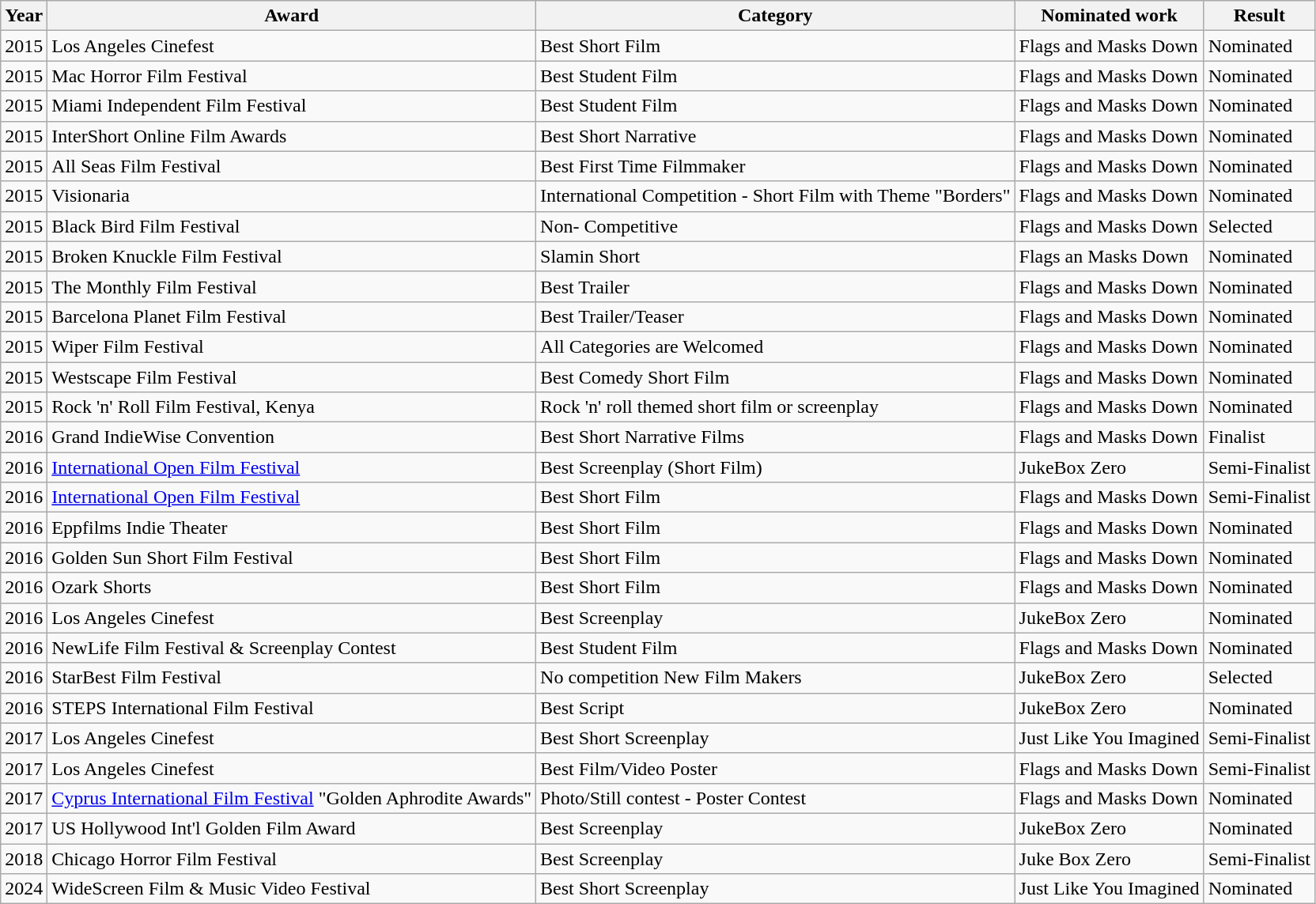<table class="wikitable">
<tr>
<th>Year</th>
<th>Award</th>
<th>Category</th>
<th>Nominated work</th>
<th>Result</th>
</tr>
<tr>
<td>2015</td>
<td>Los Angeles Cinefest</td>
<td>Best Short Film</td>
<td>Flags and Masks Down</td>
<td>Nominated</td>
</tr>
<tr>
<td>2015</td>
<td>Mac Horror Film Festival</td>
<td>Best Student Film</td>
<td>Flags and Masks Down</td>
<td>Nominated</td>
</tr>
<tr>
<td>2015</td>
<td>Miami Independent Film Festival</td>
<td>Best Student Film</td>
<td>Flags and Masks Down</td>
<td>Nominated</td>
</tr>
<tr>
<td>2015</td>
<td>InterShort Online Film Awards</td>
<td>Best Short Narrative</td>
<td>Flags and Masks Down</td>
<td>Nominated</td>
</tr>
<tr>
<td>2015</td>
<td>All Seas Film Festival</td>
<td>Best First Time Filmmaker</td>
<td>Flags and Masks Down</td>
<td>Nominated</td>
</tr>
<tr>
<td>2015</td>
<td>Visionaria</td>
<td>International Competition - Short Film with Theme "Borders"</td>
<td>Flags and Masks Down</td>
<td>Nominated</td>
</tr>
<tr>
<td>2015</td>
<td>Black Bird Film Festival</td>
<td>Non- Competitive</td>
<td>Flags and Masks Down</td>
<td>Selected</td>
</tr>
<tr>
<td>2015</td>
<td>Broken Knuckle Film Festival</td>
<td>Slamin Short</td>
<td>Flags an Masks Down</td>
<td>Nominated</td>
</tr>
<tr>
<td>2015</td>
<td>The Monthly Film Festival</td>
<td>Best Trailer</td>
<td>Flags and Masks Down</td>
<td>Nominated</td>
</tr>
<tr>
<td>2015</td>
<td>Barcelona Planet Film Festival</td>
<td>Best Trailer/Teaser</td>
<td>Flags and Masks Down</td>
<td>Nominated</td>
</tr>
<tr>
<td>2015</td>
<td>Wiper Film Festival</td>
<td>All Categories are Welcomed</td>
<td>Flags and Masks Down</td>
<td>Nominated</td>
</tr>
<tr>
<td>2015</td>
<td>Westscape Film Festival</td>
<td>Best Comedy Short Film</td>
<td>Flags and Masks Down</td>
<td>Nominated</td>
</tr>
<tr>
<td>2015</td>
<td>Rock 'n' Roll Film Festival, Kenya</td>
<td>Rock 'n' roll themed short film or screenplay</td>
<td>Flags and Masks Down</td>
<td>Nominated</td>
</tr>
<tr>
<td>2016</td>
<td>Grand IndieWise Convention</td>
<td>Best Short Narrative Films</td>
<td>Flags and Masks Down</td>
<td>Finalist</td>
</tr>
<tr>
<td>2016</td>
<td><a href='#'>International Open Film Festival</a></td>
<td>Best Screenplay (Short Film)</td>
<td>JukeBox Zero</td>
<td>Semi-Finalist</td>
</tr>
<tr>
<td>2016</td>
<td><a href='#'>International Open Film Festival</a></td>
<td>Best Short Film</td>
<td>Flags and Masks Down</td>
<td>Semi-Finalist</td>
</tr>
<tr>
<td>2016</td>
<td>Eppfilms Indie Theater</td>
<td>Best Short Film</td>
<td>Flags and Masks Down</td>
<td>Nominated</td>
</tr>
<tr>
<td>2016</td>
<td>Golden Sun Short Film Festival</td>
<td>Best Short Film</td>
<td>Flags and Masks Down</td>
<td>Nominated</td>
</tr>
<tr>
<td>2016</td>
<td>Ozark Shorts</td>
<td>Best Short Film</td>
<td>Flags and Masks Down</td>
<td>Nominated</td>
</tr>
<tr>
<td>2016</td>
<td>Los Angeles Cinefest</td>
<td>Best  Screenplay</td>
<td>JukeBox Zero</td>
<td>Nominated</td>
</tr>
<tr>
<td>2016</td>
<td>NewLife Film Festival & Screenplay Contest</td>
<td>Best Student Film</td>
<td>Flags and Masks Down</td>
<td>Nominated</td>
</tr>
<tr>
<td>2016</td>
<td>StarBest Film Festival</td>
<td>No competition New Film Makers</td>
<td>JukeBox Zero</td>
<td>Selected</td>
</tr>
<tr>
<td>2016</td>
<td>STEPS International Film Festival</td>
<td>Best Script</td>
<td>JukeBox Zero</td>
<td>Nominated</td>
</tr>
<tr>
<td>2017</td>
<td>Los Angeles Cinefest</td>
<td>Best Short Screenplay</td>
<td>Just Like You Imagined</td>
<td>Semi-Finalist</td>
</tr>
<tr>
<td>2017</td>
<td>Los Angeles Cinefest</td>
<td>Best Film/Video Poster</td>
<td>Flags and Masks Down</td>
<td>Semi-Finalist</td>
</tr>
<tr>
<td>2017</td>
<td><a href='#'>Cyprus International Film Festival</a> "Golden Aphrodite Awards"</td>
<td>Photo/Still contest - Poster Contest</td>
<td>Flags and Masks Down</td>
<td>Nominated</td>
</tr>
<tr>
<td>2017</td>
<td>US Hollywood Int'l Golden Film Award</td>
<td>Best Screenplay</td>
<td>JukeBox Zero</td>
<td>Nominated</td>
</tr>
<tr>
<td>2018</td>
<td>Chicago Horror Film Festival</td>
<td>Best Screenplay</td>
<td>Juke Box Zero</td>
<td>Semi-Finalist</td>
</tr>
<tr>
<td>2024</td>
<td>WideScreen Film & Music Video Festival</td>
<td>Best Short Screenplay</td>
<td>Just Like You Imagined</td>
<td>Nominated</td>
</tr>
</table>
